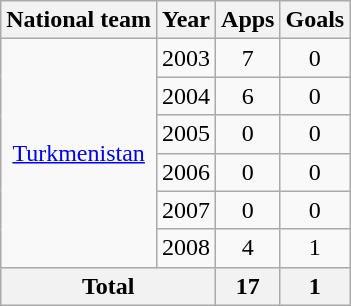<table class="wikitable" style="text-align:center">
<tr>
<th>National team</th>
<th>Year</th>
<th>Apps</th>
<th>Goals</th>
</tr>
<tr>
<td rowspan="6"><a href='#'>Turkmenistan</a></td>
<td>2003</td>
<td>7</td>
<td>0</td>
</tr>
<tr>
<td>2004</td>
<td>6</td>
<td>0</td>
</tr>
<tr>
<td>2005</td>
<td>0</td>
<td>0</td>
</tr>
<tr>
<td>2006</td>
<td>0</td>
<td>0</td>
</tr>
<tr>
<td>2007</td>
<td>0</td>
<td>0</td>
</tr>
<tr>
<td>2008</td>
<td>4</td>
<td>1</td>
</tr>
<tr>
<th colspan="2">Total</th>
<th>17</th>
<th>1</th>
</tr>
</table>
